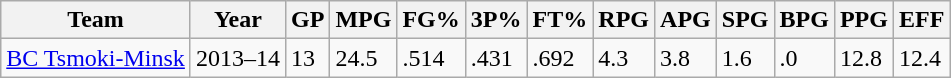<table class="wikitable">
<tr>
<th>Team</th>
<th>Year</th>
<th>GP</th>
<th>MPG</th>
<th>FG%</th>
<th>3P%</th>
<th>FT%</th>
<th>RPG</th>
<th>APG</th>
<th>SPG</th>
<th>BPG</th>
<th>PPG</th>
<th>EFF</th>
</tr>
<tr>
<td><a href='#'>BC Tsmoki-Minsk</a></td>
<td>2013–14</td>
<td>13</td>
<td>24.5</td>
<td>.514</td>
<td>.431</td>
<td>.692</td>
<td>4.3</td>
<td>3.8</td>
<td>1.6</td>
<td>.0</td>
<td>12.8</td>
<td>12.4</td>
</tr>
</table>
